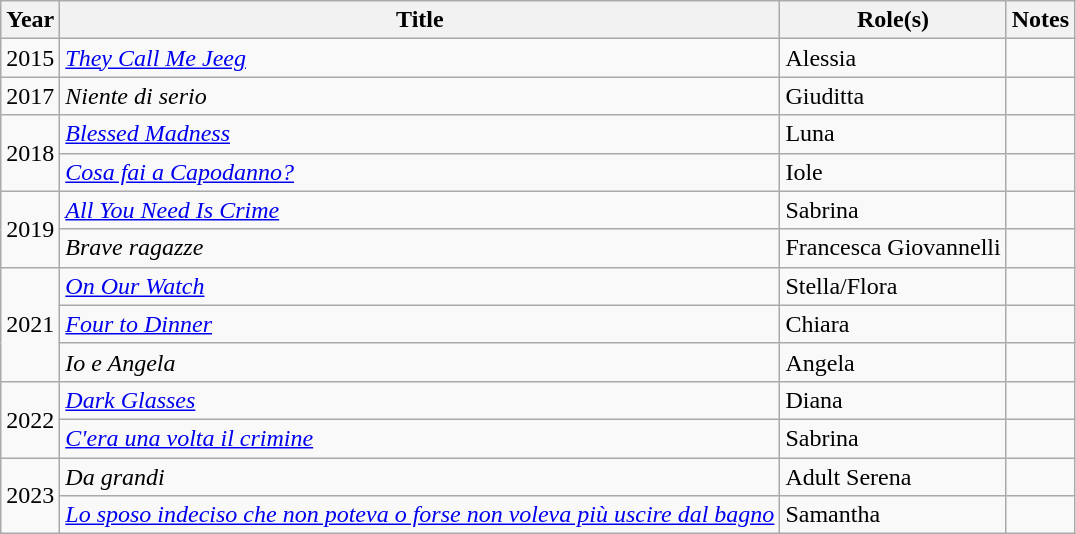<table class="wikitable plainrowheaders sortable">
<tr>
<th scope="col">Year</th>
<th scope="col">Title</th>
<th scope="col">Role(s)</th>
<th scope="col" class="unsortable">Notes</th>
</tr>
<tr>
<td>2015</td>
<td><em><a href='#'>They Call Me Jeeg</a></em></td>
<td>Alessia</td>
<td></td>
</tr>
<tr>
<td>2017</td>
<td><em>Niente di serio</em></td>
<td>Giuditta</td>
<td></td>
</tr>
<tr>
<td rowspan="2">2018</td>
<td><em><a href='#'>Blessed Madness</a></em></td>
<td>Luna</td>
<td></td>
</tr>
<tr>
<td><em><a href='#'>Cosa fai a Capodanno?</a></em></td>
<td>Iole</td>
<td></td>
</tr>
<tr>
<td rowspan="2">2019</td>
<td><em><a href='#'>All You Need Is Crime</a></em></td>
<td>Sabrina</td>
<td></td>
</tr>
<tr>
<td><em>Brave ragazze</em></td>
<td>Francesca Giovannelli</td>
<td></td>
</tr>
<tr>
<td rowspan="3">2021</td>
<td><em><a href='#'>On Our Watch</a></em></td>
<td>Stella/Flora</td>
<td></td>
</tr>
<tr>
<td><em><a href='#'>Four to Dinner</a></em></td>
<td>Chiara</td>
<td></td>
</tr>
<tr>
<td><em>Io e Angela</em></td>
<td>Angela</td>
<td></td>
</tr>
<tr>
<td rowspan="2">2022</td>
<td><em><a href='#'>Dark Glasses</a></em></td>
<td>Diana</td>
<td></td>
</tr>
<tr>
<td><em><a href='#'>C'era una volta il crimine</a></em></td>
<td>Sabrina</td>
<td></td>
</tr>
<tr>
<td rowspan="2">2023</td>
<td><em>Da grandi</em></td>
<td>Adult Serena</td>
<td></td>
</tr>
<tr>
<td><em><a href='#'>Lo sposo indeciso che non poteva o forse non voleva più uscire dal bagno</a></em></td>
<td>Samantha</td>
<td></td>
</tr>
</table>
